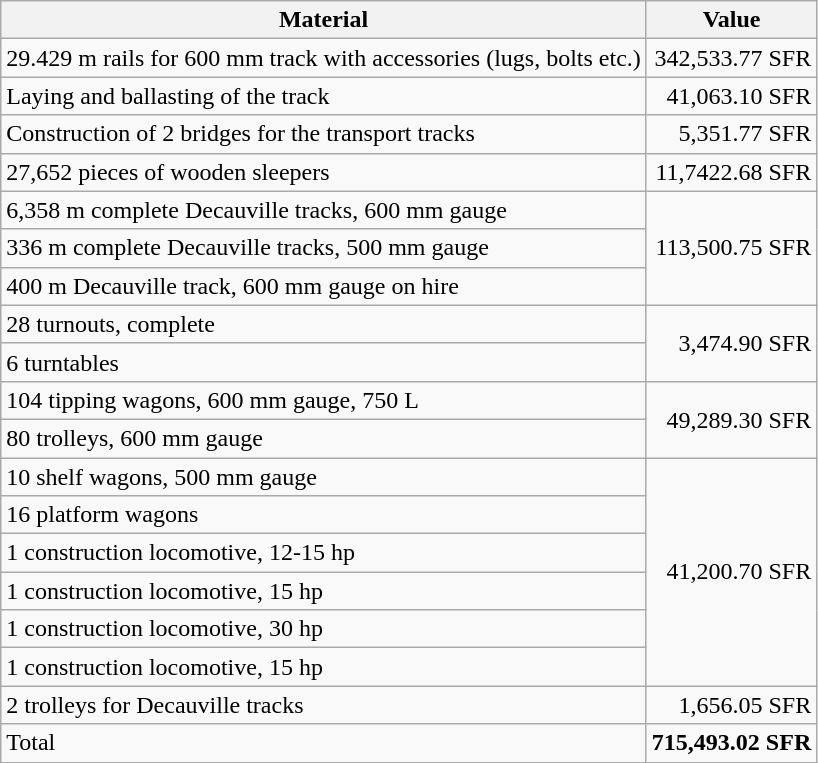<table class="wikitable float-right mw-collapsible mw-collapsed">
<tr>
<th>Material</th>
<th>Value</th>
</tr>
<tr>
<td>29.429 m rails for 600 mm track with accessories (lugs, bolts etc.)</td>
<td style="text-align:right">342,533.77 SFR</td>
</tr>
<tr>
<td>Laying and ballasting of the track</td>
<td style="text-align:right">41,063.10 SFR</td>
</tr>
<tr>
<td>Construction of 2 bridges for the transport tracks</td>
<td style="text-align:right">5,351.77 SFR</td>
</tr>
<tr>
<td>27,652 pieces of wooden sleepers</td>
<td style="text-align:right">11,7422.68 SFR</td>
</tr>
<tr>
<td>6,358 m complete Decauville tracks, 600 mm gauge</td>
<td rowspan="3" style="text-align:right">113,500.75 SFR</td>
</tr>
<tr>
<td>336 m complete Decauville tracks, 500 mm gauge</td>
</tr>
<tr>
<td>400 m Decauville track, 600 mm gauge on hire</td>
</tr>
<tr>
<td>28 turnouts, complete</td>
<td rowspan="2" style="text-align:right">3,474.90 SFR</td>
</tr>
<tr>
<td>6 turntables</td>
</tr>
<tr>
<td>104 tipping wagons, 600 mm gauge, 750 L</td>
<td rowspan="2" style="text-align:right">49,289.30 SFR</td>
</tr>
<tr>
<td>80 trolleys, 600 mm gauge</td>
</tr>
<tr>
<td>10 shelf wagons, 500 mm gauge</td>
<td rowspan="6" style="text-align:right">41,200.70 SFR</td>
</tr>
<tr>
<td>16 platform wagons</td>
</tr>
<tr>
<td>1 construction locomotive, 12-15 hp</td>
</tr>
<tr>
<td>1 construction locomotive, 15 hp</td>
</tr>
<tr>
<td>1 construction locomotive, 30 hp</td>
</tr>
<tr>
<td>1 construction locomotive, 15 hp</td>
</tr>
<tr>
<td>2 trolleys for Decauville tracks</td>
<td style="text-align:right">1,656.05 SFR</td>
</tr>
<tr>
<td>Total</td>
<td style="text-align:right"><strong>715,493.02 SFR</strong></td>
</tr>
</table>
